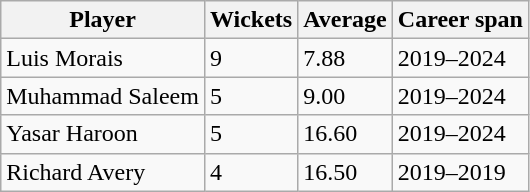<table class="wikitable">
<tr>
<th>Player</th>
<th>Wickets</th>
<th>Average</th>
<th>Career span</th>
</tr>
<tr>
<td>Luis Morais</td>
<td>9</td>
<td>7.88</td>
<td>2019–2024</td>
</tr>
<tr>
<td>Muhammad Saleem</td>
<td>5</td>
<td>9.00</td>
<td>2019–2024</td>
</tr>
<tr>
<td>Yasar Haroon</td>
<td>5</td>
<td>16.60</td>
<td>2019–2024</td>
</tr>
<tr>
<td>Richard Avery</td>
<td>4</td>
<td>16.50</td>
<td>2019–2019</td>
</tr>
</table>
